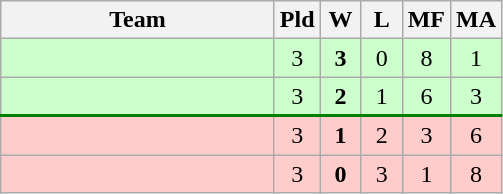<table class=wikitable style="text-align:center">
<tr>
<th width=175>Team</th>
<th width=20>Pld</th>
<th width=20>W</th>
<th width=20>L</th>
<th width=20>MF</th>
<th width=20>MA</th>
</tr>
<tr bgcolor=ccffcc>
<td style="text-align:left"></td>
<td>3</td>
<td><strong>3</strong></td>
<td>0</td>
<td>8</td>
<td>1</td>
</tr>
<tr bgcolor=ccffcc style="border-bottom:2px solid green;">
<td style="text-align:left"></td>
<td>3</td>
<td><strong>2</strong></td>
<td>1</td>
<td>6</td>
<td>3</td>
</tr>
<tr bgcolor=ffcccc>
<td style="text-align:left"></td>
<td>3</td>
<td><strong>1</strong></td>
<td>2</td>
<td>3</td>
<td>6</td>
</tr>
<tr bgcolor=ffcccc>
<td style="text-align:left"></td>
<td>3</td>
<td><strong>0</strong></td>
<td>3</td>
<td>1</td>
<td>8</td>
</tr>
</table>
